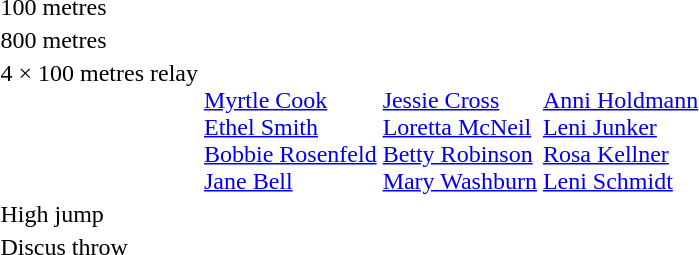<table>
<tr>
<td>100 metres<br></td>
<td></td>
<td></td>
<td></td>
</tr>
<tr>
<td>800 metres<br></td>
<td></td>
<td></td>
<td></td>
</tr>
<tr valign="top">
<td>4 × 100 metres relay<br></td>
<td><br><a href='#'>Myrtle Cook</a><br><a href='#'>Ethel Smith</a><br><a href='#'>Bobbie Rosenfeld</a><br><a href='#'>Jane Bell</a></td>
<td><br><a href='#'>Jessie Cross</a><br><a href='#'>Loretta McNeil</a><br><a href='#'>Betty Robinson</a><br><a href='#'>Mary Washburn</a></td>
<td><br><a href='#'>Anni Holdmann</a><br><a href='#'>Leni Junker</a><br><a href='#'>Rosa Kellner</a><br><a href='#'>Leni Schmidt</a></td>
</tr>
<tr>
<td>High jump<br></td>
<td></td>
<td></td>
<td></td>
</tr>
<tr>
<td>Discus throw<br></td>
<td></td>
<td></td>
<td></td>
</tr>
</table>
